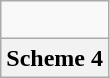<table class="wikitable">
<tr align="center">
<td><br></td>
</tr>
<tr align="center">
<th>Scheme 4</th>
</tr>
</table>
